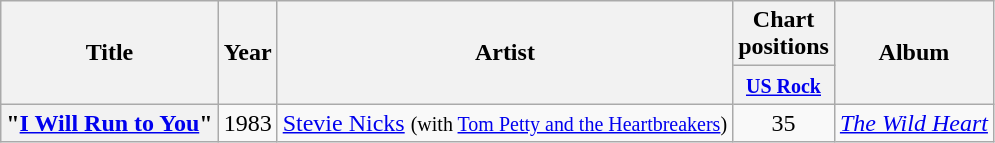<table class="wikitable plainrowheaders" style="text-align:center">
<tr>
<th rowspan="2">Title</th>
<th rowspan="2">Year</th>
<th rowspan="2">Artist</th>
<th>Chart positions</th>
<th rowspan="2">Album</th>
</tr>
<tr>
<th width="40"><small><a href='#'>US Rock</a></small><br></th>
</tr>
<tr>
<th scope="row">"<a href='#'>I Will Run to You</a>"</th>
<td>1983</td>
<td><a href='#'>Stevie Nicks</a> <small>(with <a href='#'>Tom Petty and the Heartbreakers</a>)</small></td>
<td>35</td>
<td><em><a href='#'>The Wild Heart</a></em></td>
</tr>
</table>
